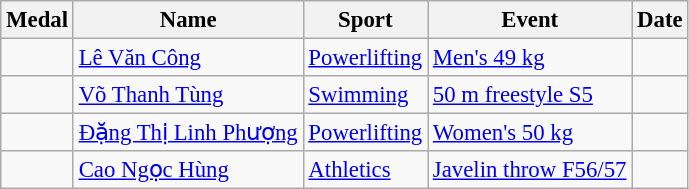<table class="wikitable sortable" style="font-size: 95%">
<tr>
<th>Medal</th>
<th>Name</th>
<th>Sport</th>
<th>Event</th>
<th>Date</th>
</tr>
<tr>
<td></td>
<td><a href='#'>Lê Văn Công</a></td>
<td><a href='#'>Powerlifting</a></td>
<td><a href='#'>Men's 49 kg</a></td>
<td></td>
</tr>
<tr>
<td></td>
<td><a href='#'>Võ Thanh Tùng</a></td>
<td><a href='#'>Swimming</a></td>
<td><a href='#'>50 m freestyle S5</a></td>
<td></td>
</tr>
<tr>
<td></td>
<td><a href='#'>Đặng Thị Linh Phượng</a></td>
<td><a href='#'>Powerlifting</a></td>
<td><a href='#'>Women's 50 kg</a></td>
<td></td>
</tr>
<tr>
<td></td>
<td><a href='#'>Cao Ngọc Hùng</a></td>
<td><a href='#'>Athletics</a></td>
<td><a href='#'>Javelin throw F56/57</a></td>
<td></td>
</tr>
</table>
